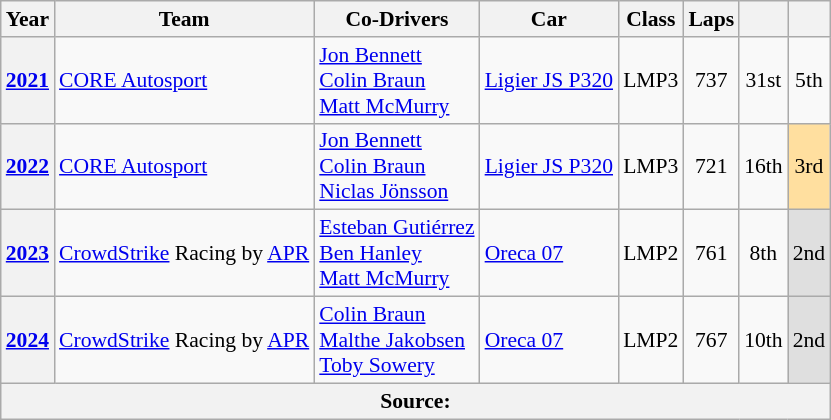<table class="wikitable" style="text-align:center; font-size:90%">
<tr>
<th>Year</th>
<th>Team</th>
<th>Co-Drivers</th>
<th>Car</th>
<th>Class</th>
<th>Laps</th>
<th></th>
<th></th>
</tr>
<tr>
<th><a href='#'>2021</a></th>
<td align="left"> <a href='#'>CORE Autosport</a></td>
<td align="left"> <a href='#'>Jon Bennett</a><br> <a href='#'>Colin Braun</a><br> <a href='#'>Matt McMurry</a></td>
<td align="left"><a href='#'>Ligier JS P320</a></td>
<td>LMP3</td>
<td>737</td>
<td>31st</td>
<td>5th</td>
</tr>
<tr>
<th><a href='#'>2022</a></th>
<td align="left"> <a href='#'>CORE Autosport</a></td>
<td align="left"> <a href='#'>Jon Bennett</a><br> <a href='#'>Colin Braun</a><br> <a href='#'>Niclas Jönsson</a></td>
<td align="left"><a href='#'>Ligier JS P320</a></td>
<td>LMP3</td>
<td>721</td>
<td>16th</td>
<td style="background:#FFDF9F;">3rd</td>
</tr>
<tr>
<th><a href='#'>2023</a></th>
<td align="left"> <a href='#'>CrowdStrike</a> Racing by <a href='#'>APR</a></td>
<td align="left"> <a href='#'>Esteban Gutiérrez</a><br> <a href='#'>Ben Hanley</a><br> <a href='#'>Matt McMurry</a></td>
<td align="left"><a href='#'>Oreca 07</a></td>
<td>LMP2</td>
<td>761</td>
<td>8th</td>
<td style="background:#dfdfdf;">2nd</td>
</tr>
<tr>
<th><a href='#'>2024</a></th>
<td align="left"> <a href='#'>CrowdStrike</a> Racing by <a href='#'>APR</a></td>
<td align="left"> <a href='#'>Colin Braun</a><br> <a href='#'>Malthe Jakobsen</a><br> <a href='#'>Toby Sowery</a></td>
<td align="left"><a href='#'>Oreca 07</a></td>
<td>LMP2</td>
<td>767</td>
<td>10th</td>
<td style="background:#dfdfdf;">2nd</td>
</tr>
<tr>
<th colspan="8">Source:</th>
</tr>
</table>
